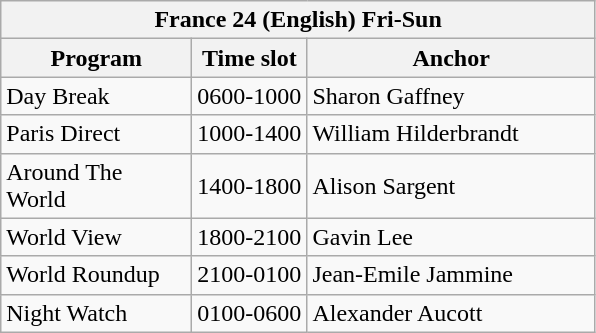<table class="wikitable">
<tr>
<th colspan=3>France 24 (English) Fri-Sun</th>
</tr>
<tr>
<th width=120>Program</th>
<th>Time slot</th>
<th width=185>Anchor</th>
</tr>
<tr>
<td>Day Break</td>
<td>0600-1000</td>
<td>Sharon Gaffney</td>
</tr>
<tr>
<td>Paris Direct</td>
<td>1000-1400</td>
<td>William Hilderbrandt</td>
</tr>
<tr>
<td>Around The World</td>
<td>1400-1800</td>
<td>Alison Sargent</td>
</tr>
<tr>
<td>World View</td>
<td>1800-2100</td>
<td>Gavin Lee</td>
</tr>
<tr>
<td>World Roundup</td>
<td>2100-0100</td>
<td>Jean-Emile Jammine</td>
</tr>
<tr>
<td>Night Watch</td>
<td>0100-0600</td>
<td>Alexander Aucott</td>
</tr>
</table>
